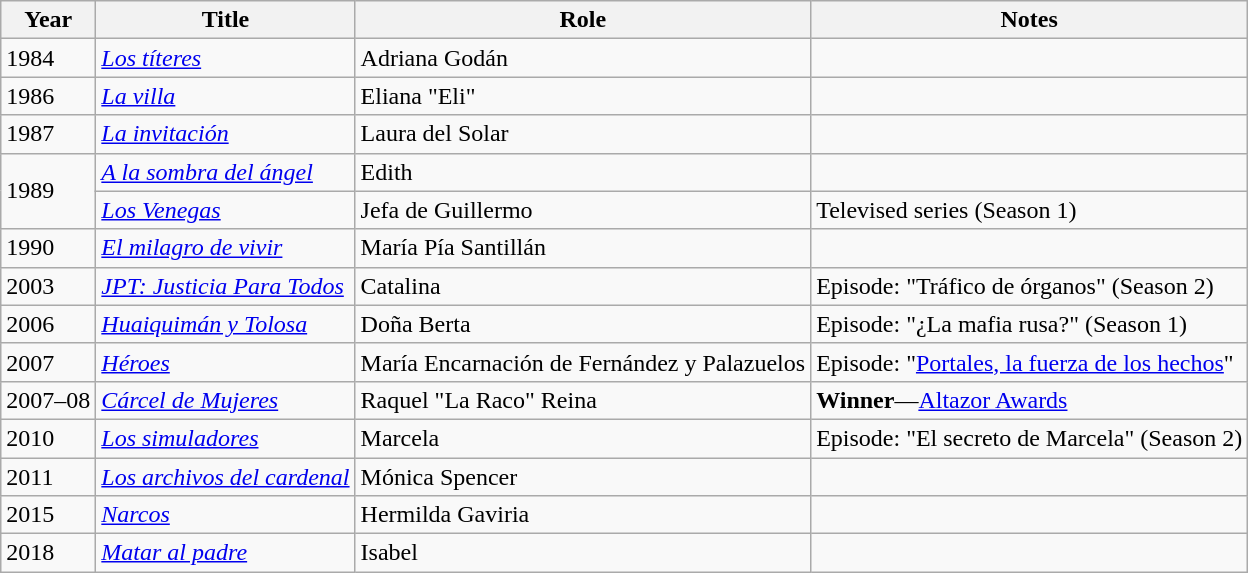<table class="wikitable">
<tr>
<th>Year</th>
<th>Title</th>
<th>Role</th>
<th>Notes</th>
</tr>
<tr>
<td>1984</td>
<td><em><a href='#'>Los títeres</a></em></td>
<td>Adriana Godán</td>
<td></td>
</tr>
<tr>
<td>1986</td>
<td><em><a href='#'>La villa</a></em></td>
<td>Eliana "Eli"</td>
<td></td>
</tr>
<tr>
<td>1987</td>
<td><em><a href='#'>La invitación</a></em></td>
<td>Laura del Solar</td>
<td></td>
</tr>
<tr>
<td rowspan="2">1989</td>
<td><em><a href='#'>A la sombra del ángel</a></em></td>
<td>Edith</td>
<td></td>
</tr>
<tr>
<td><em><a href='#'>Los Venegas</a></em></td>
<td>Jefa de Guillermo</td>
<td>Televised series (Season 1)</td>
</tr>
<tr>
<td>1990</td>
<td><em><a href='#'>El milagro de vivir</a></em></td>
<td>María Pía Santillán</td>
<td></td>
</tr>
<tr>
<td>2003</td>
<td><em><a href='#'>JPT: Justicia Para Todos</a></em></td>
<td>Catalina</td>
<td>Episode: "Tráfico de órganos" (Season 2)</td>
</tr>
<tr>
<td>2006</td>
<td><em><a href='#'>Huaiquimán y Tolosa</a></em></td>
<td>Doña Berta</td>
<td>Episode: "¿La mafia rusa?" (Season 1)</td>
</tr>
<tr>
<td>2007</td>
<td><em><a href='#'>Héroes</a></em></td>
<td>María Encarnación de Fernández y Palazuelos</td>
<td>Episode: "<a href='#'>Portales, la fuerza de los hechos</a>"</td>
</tr>
<tr>
<td>2007–08</td>
<td><em><a href='#'>Cárcel de Mujeres</a></em></td>
<td>Raquel "La Raco" Reina</td>
<td><strong>Winner</strong>—<a href='#'>Altazor Awards</a></td>
</tr>
<tr>
<td>2010</td>
<td><em><a href='#'>Los simuladores</a></em></td>
<td>Marcela</td>
<td>Episode: "El secreto de Marcela" (Season 2)</td>
</tr>
<tr>
<td>2011</td>
<td><em><a href='#'>Los archivos del cardenal</a></em></td>
<td>Mónica Spencer</td>
<td></td>
</tr>
<tr>
<td>2015</td>
<td><em><a href='#'>Narcos</a></em></td>
<td>Hermilda Gaviria</td>
<td></td>
</tr>
<tr>
<td>2018</td>
<td><em><a href='#'>Matar al padre</a></em></td>
<td>Isabel</td>
<td></td>
</tr>
</table>
